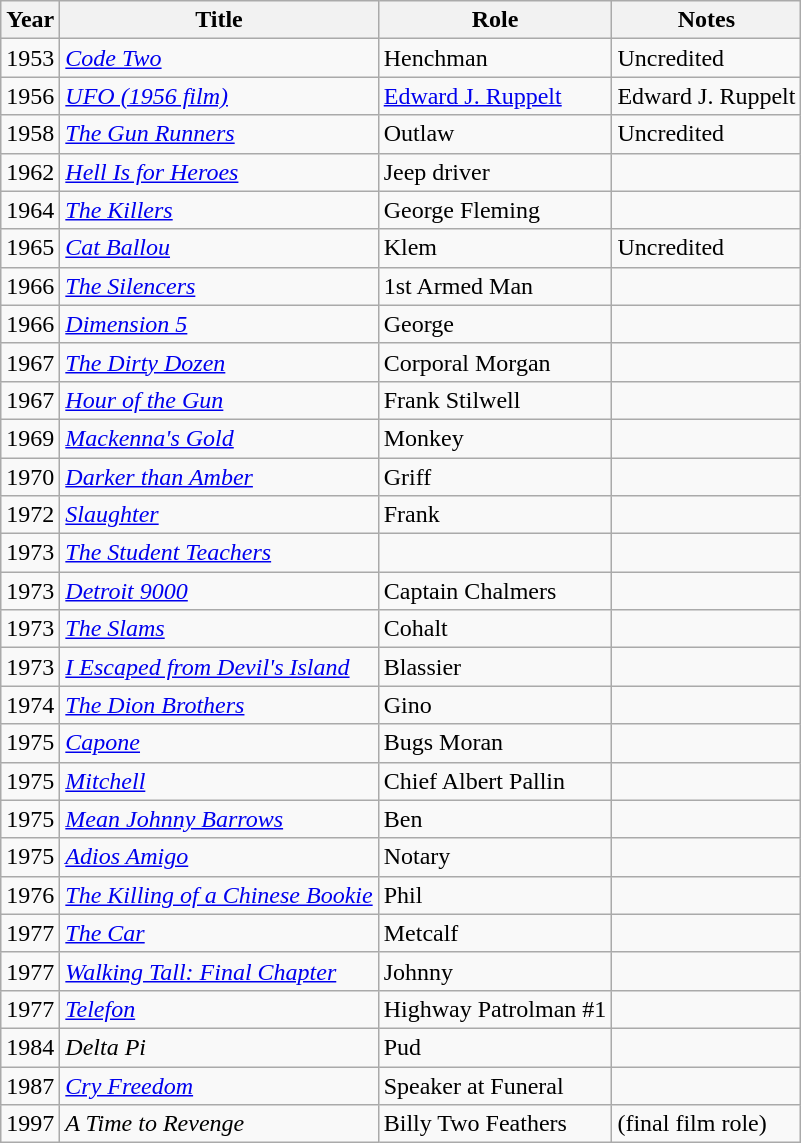<table class="wikitable">
<tr>
<th>Year</th>
<th>Title</th>
<th>Role</th>
<th>Notes</th>
</tr>
<tr>
<td>1953</td>
<td><em><a href='#'>Code Two</a></em></td>
<td>Henchman</td>
<td>Uncredited</td>
</tr>
<tr>
<td>1956</td>
<td><em><a href='#'>UFO (1956 film)</a></em></td>
<td><a href='#'>Edward J. Ruppelt</a></td>
<td>Edward J. Ruppelt</td>
</tr>
<tr>
<td>1958</td>
<td><em><a href='#'>The Gun Runners</a></em></td>
<td>Outlaw</td>
<td>Uncredited</td>
</tr>
<tr>
<td>1962</td>
<td><em><a href='#'>Hell Is for Heroes</a></em></td>
<td>Jeep driver</td>
<td></td>
</tr>
<tr>
<td>1964</td>
<td><em><a href='#'>The Killers</a></em></td>
<td>George Fleming</td>
<td></td>
</tr>
<tr>
<td>1965</td>
<td><em><a href='#'>Cat Ballou</a></em></td>
<td>Klem</td>
<td>Uncredited</td>
</tr>
<tr>
<td>1966</td>
<td><em><a href='#'>The Silencers</a></em></td>
<td>1st Armed Man</td>
<td></td>
</tr>
<tr>
<td>1966</td>
<td><em><a href='#'>Dimension 5</a></em></td>
<td>George</td>
<td></td>
</tr>
<tr>
<td>1967</td>
<td><em><a href='#'>The Dirty Dozen</a></em></td>
<td>Corporal Morgan</td>
<td></td>
</tr>
<tr>
<td>1967</td>
<td><em><a href='#'>Hour of the Gun</a></em></td>
<td>Frank Stilwell</td>
<td></td>
</tr>
<tr>
<td>1969</td>
<td><em><a href='#'>Mackenna's Gold</a></em></td>
<td>Monkey</td>
<td></td>
</tr>
<tr>
<td>1970</td>
<td><em><a href='#'>Darker than Amber</a></em></td>
<td>Griff</td>
<td></td>
</tr>
<tr>
<td>1972</td>
<td><em><a href='#'>Slaughter</a></em></td>
<td>Frank</td>
<td></td>
</tr>
<tr>
<td>1973</td>
<td><em><a href='#'>The Student Teachers</a></em></td>
<td></td>
<td></td>
</tr>
<tr>
<td>1973</td>
<td><em><a href='#'>Detroit 9000</a></em></td>
<td>Captain Chalmers</td>
<td></td>
</tr>
<tr>
<td>1973</td>
<td><em><a href='#'>The Slams</a></em></td>
<td>Cohalt</td>
<td></td>
</tr>
<tr>
<td>1973</td>
<td><em><a href='#'>I Escaped from Devil's Island</a></em></td>
<td>Blassier</td>
<td></td>
</tr>
<tr>
<td>1974</td>
<td><em><a href='#'>The Dion Brothers</a></em></td>
<td>Gino</td>
<td></td>
</tr>
<tr>
<td>1975</td>
<td><em><a href='#'>Capone</a></em></td>
<td>Bugs Moran</td>
<td></td>
</tr>
<tr>
<td>1975</td>
<td><em><a href='#'>Mitchell</a></em></td>
<td>Chief Albert Pallin</td>
<td></td>
</tr>
<tr>
<td>1975</td>
<td><em><a href='#'>Mean Johnny Barrows</a></em></td>
<td>Ben</td>
<td></td>
</tr>
<tr>
<td>1975</td>
<td><em><a href='#'>Adios Amigo</a></em></td>
<td>Notary</td>
<td></td>
</tr>
<tr>
<td>1976</td>
<td><em><a href='#'>The Killing of a Chinese Bookie</a></em></td>
<td>Phil</td>
<td></td>
</tr>
<tr>
<td>1977</td>
<td><em><a href='#'>The Car</a></em></td>
<td>Metcalf</td>
<td></td>
</tr>
<tr>
<td>1977</td>
<td><em><a href='#'>Walking Tall: Final Chapter</a></em></td>
<td>Johnny</td>
<td></td>
</tr>
<tr>
<td>1977</td>
<td><em><a href='#'>Telefon</a></em></td>
<td>Highway Patrolman #1</td>
<td></td>
</tr>
<tr>
<td>1984</td>
<td><em>Delta Pi</em></td>
<td>Pud</td>
<td></td>
</tr>
<tr>
<td>1987</td>
<td><em><a href='#'>Cry Freedom</a></em></td>
<td>Speaker at Funeral</td>
<td></td>
</tr>
<tr>
<td>1997</td>
<td><em>A Time to Revenge</em></td>
<td>Billy Two Feathers</td>
<td>(final film role)</td>
</tr>
</table>
